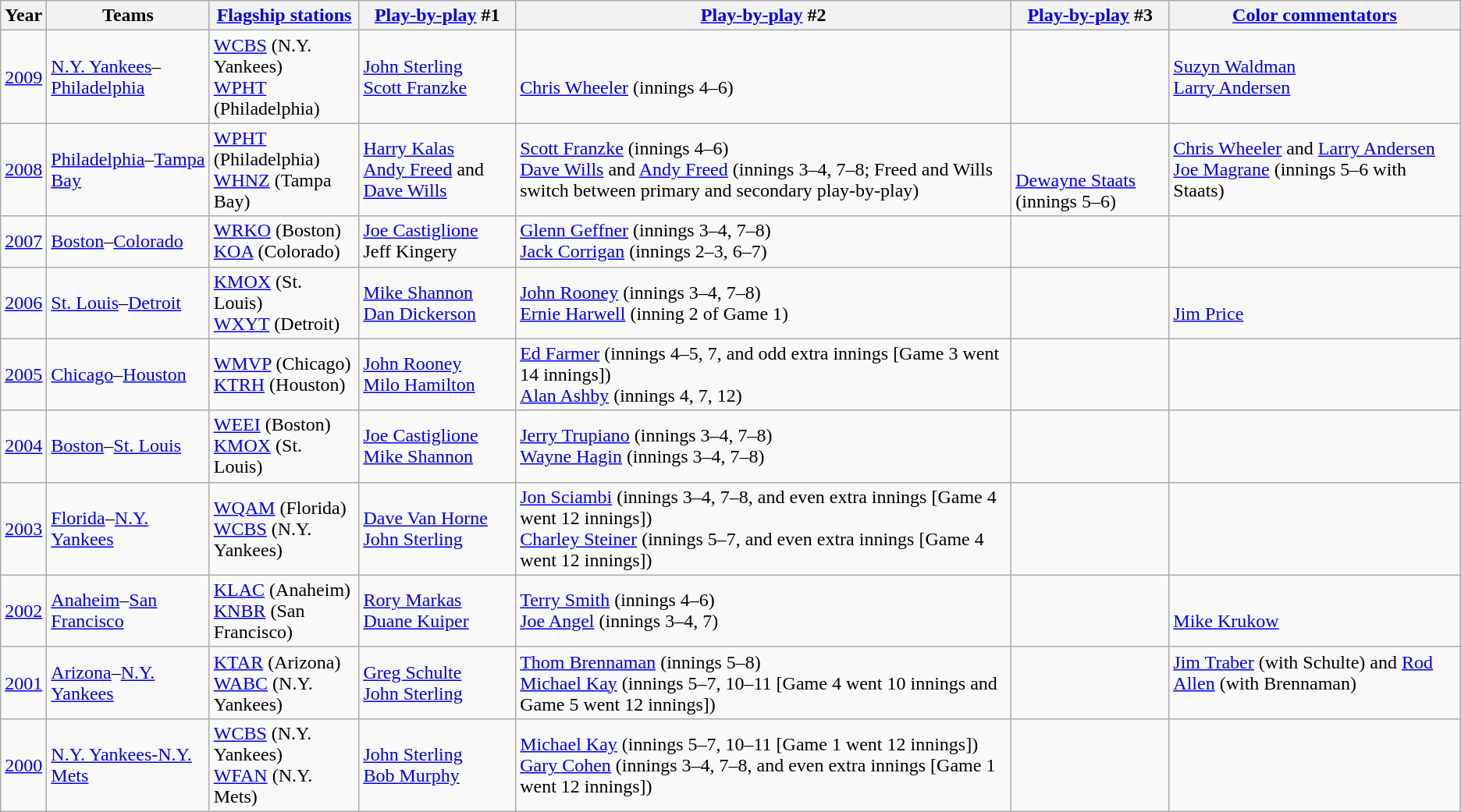<table class="wikitable">
<tr>
<th>Year</th>
<th>Teams</th>
<th><a href='#'>Flagship stations</a></th>
<th><a href='#'>Play-by-play</a> #1</th>
<th><a href='#'>Play-by-play</a> #2</th>
<th><a href='#'>Play-by-play</a> #3</th>
<th><a href='#'>Color commentators</a></th>
</tr>
<tr>
<td><a href='#'>2009</a></td>
<td><a href='#'>N.Y. Yankees</a>–<a href='#'>Philadelphia</a></td>
<td><a href='#'>WCBS</a> (N.Y. Yankees)<br><a href='#'>WPHT</a> (Philadelphia)</td>
<td><a href='#'>John Sterling</a><br><a href='#'>Scott Franzke</a></td>
<td><br><a href='#'>Chris Wheeler</a> (innings 4–6)</td>
<td></td>
<td><a href='#'>Suzyn Waldman</a><br><a href='#'>Larry Andersen</a></td>
</tr>
<tr>
<td><a href='#'>2008</a></td>
<td><a href='#'>Philadelphia</a>–<a href='#'>Tampa Bay</a></td>
<td><a href='#'>WPHT</a> (Philadelphia)<br><a href='#'>WHNZ</a> (Tampa Bay)</td>
<td><a href='#'>Harry Kalas</a><br><a href='#'>Andy Freed</a> and <a href='#'>Dave Wills</a></td>
<td><a href='#'>Scott Franzke</a> (innings 4–6)<br><a href='#'>Dave Wills</a> and <a href='#'>Andy Freed</a> (innings 3–4, 7–8; Freed and Wills switch between primary and secondary play-by-play)</td>
<td><br><br><a href='#'>Dewayne Staats</a> (innings 5–6)</td>
<td><a href='#'>Chris Wheeler</a> and <a href='#'>Larry Andersen</a><br><a href='#'>Joe Magrane</a> (innings 5–6 with Staats)</td>
</tr>
<tr>
<td><a href='#'>2007</a></td>
<td><a href='#'>Boston</a>–<a href='#'>Colorado</a></td>
<td><a href='#'>WRKO</a> (Boston)<br><a href='#'>KOA</a> (Colorado)</td>
<td><a href='#'>Joe Castiglione</a><br>Jeff Kingery</td>
<td><a href='#'>Glenn Geffner</a> (innings 3–4, 7–8)<br><a href='#'>Jack Corrigan</a> (innings 2–3, 6–7)</td>
<td></td>
<td></td>
</tr>
<tr>
<td><a href='#'>2006</a></td>
<td><a href='#'>St. Louis</a>–<a href='#'>Detroit</a></td>
<td><a href='#'>KMOX</a> (St. Louis)<br><a href='#'>WXYT</a> (Detroit)</td>
<td><a href='#'>Mike Shannon</a><br><a href='#'>Dan Dickerson</a></td>
<td><a href='#'>John Rooney</a> (innings 3–4, 7–8)<br><a href='#'>Ernie Harwell</a> (inning 2 of Game 1)</td>
<td></td>
<td><br><a href='#'>Jim Price</a></td>
</tr>
<tr>
<td><a href='#'>2005</a></td>
<td><a href='#'>Chicago</a>–<a href='#'>Houston</a></td>
<td><a href='#'>WMVP</a> (Chicago)<br><a href='#'>KTRH</a> (Houston)</td>
<td><a href='#'>John Rooney</a><br><a href='#'>Milo Hamilton</a></td>
<td><a href='#'>Ed Farmer</a> (innings 4–5, 7, and odd extra innings [Game 3 went 14 innings])<br><a href='#'>Alan Ashby</a> (innings 4, 7, 12)</td>
<td></td>
<td></td>
</tr>
<tr>
<td><a href='#'>2004</a></td>
<td><a href='#'>Boston</a>–<a href='#'>St. Louis</a></td>
<td><a href='#'>WEEI</a> (Boston)<br><a href='#'>KMOX</a> (St. Louis)</td>
<td><a href='#'>Joe Castiglione</a><br><a href='#'>Mike Shannon</a></td>
<td><a href='#'>Jerry Trupiano</a> (innings 3–4, 7–8)<br><a href='#'>Wayne Hagin</a> (innings 3–4, 7–8)</td>
<td></td>
<td></td>
</tr>
<tr>
<td><a href='#'>2003</a></td>
<td><a href='#'>Florida</a>–<a href='#'>N.Y. Yankees</a></td>
<td><a href='#'>WQAM</a> (Florida)<br><a href='#'>WCBS</a> (N.Y. Yankees)</td>
<td><a href='#'>Dave Van Horne</a><br><a href='#'>John Sterling</a></td>
<td><a href='#'>Jon Sciambi</a> (innings 3–4, 7–8, and even extra innings [Game 4 went 12 innings])<br><a href='#'>Charley Steiner</a> (innings 5–7, and even extra innings [Game 4 went 12 innings])</td>
<td></td>
<td></td>
</tr>
<tr>
<td><a href='#'>2002</a></td>
<td><a href='#'>Anaheim</a>–<a href='#'>San Francisco</a></td>
<td><a href='#'>KLAC</a> (Anaheim)<br><a href='#'>KNBR</a> (San Francisco)</td>
<td><a href='#'>Rory Markas</a><br><a href='#'>Duane Kuiper</a></td>
<td><a href='#'>Terry Smith</a> (innings 4–6)<br><a href='#'>Joe Angel</a> (innings 3–4, 7)</td>
<td></td>
<td><br><a href='#'>Mike Krukow</a></td>
</tr>
<tr>
<td><a href='#'>2001</a></td>
<td><a href='#'>Arizona</a>–<a href='#'>N.Y. Yankees</a></td>
<td><a href='#'>KTAR</a> (Arizona)<br><a href='#'>WABC</a> (N.Y. Yankees)</td>
<td><a href='#'>Greg Schulte</a><br><a href='#'>John Sterling</a></td>
<td><a href='#'>Thom Brennaman</a> (innings 5–8)<br><a href='#'>Michael Kay</a> (innings 5–7, 10–11 [Game 4 went 10 innings and Game 5 went 12 innings])</td>
<td></td>
<td><a href='#'>Jim Traber</a> (with Schulte) and <a href='#'>Rod Allen</a> (with Brennaman) <br><br></td>
</tr>
<tr>
<td><a href='#'>2000</a></td>
<td><a href='#'>N.Y. Yankees-N.Y. Mets</a></td>
<td><a href='#'>WCBS</a> (N.Y. Yankees)<br><a href='#'>WFAN</a> (N.Y. Mets)</td>
<td><a href='#'>John Sterling</a><br><a href='#'>Bob Murphy</a></td>
<td><a href='#'>Michael Kay</a> (innings 5–7, 10–11 [Game 1 went 12 innings])<br><a href='#'>Gary Cohen</a> (innings 3–4, 7–8, and even extra innings [Game 1 went 12 innings])</td>
<td></td>
<td></td>
</tr>
</table>
